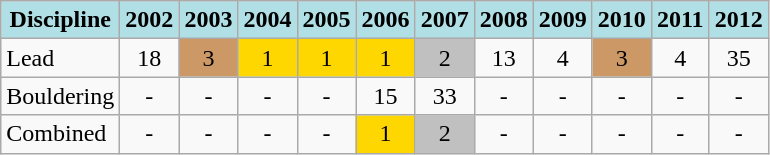<table class="wikitable" style="text-align: center;">
<tr>
<th style="background: #b0e0e6;">Discipline</th>
<th style="background: #b0e0e6;">2002</th>
<th style="background: #b0e0e6;">2003</th>
<th style="background: #b0e0e6;">2004</th>
<th style="background: #b0e0e6;">2005</th>
<th style="background: #b0e0e6;">2006</th>
<th style="background: #b0e0e6;">2007</th>
<th style="background: #b0e0e6;">2008</th>
<th style="background: #b0e0e6;">2009</th>
<th style="background: #b0e0e6;">2010</th>
<th style="background: #b0e0e6;">2011</th>
<th style="background: #b0e0e6;">2012</th>
</tr>
<tr>
<td align="left">Lead</td>
<td>18</td>
<td style="background: #cc9966;">3</td>
<td style="background: gold;">1</td>
<td style="background: gold;">1</td>
<td style="background: gold;">1</td>
<td style="background: silver;">2</td>
<td>13</td>
<td>4</td>
<td style="background: #cc9966;">3</td>
<td>4</td>
<td>35</td>
</tr>
<tr>
<td align="left">Bouldering</td>
<td>-</td>
<td>-</td>
<td>-</td>
<td>-</td>
<td>15</td>
<td>33</td>
<td>-</td>
<td>-</td>
<td>-</td>
<td>-</td>
<td>-</td>
</tr>
<tr>
<td align="left">Combined</td>
<td>-</td>
<td>-</td>
<td>-</td>
<td>-</td>
<td style="background: gold;">1</td>
<td style="background: silver;">2</td>
<td>-</td>
<td>-</td>
<td>-</td>
<td>-</td>
<td>-</td>
</tr>
</table>
